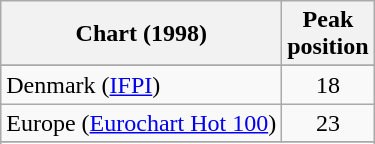<table class="wikitable sortable">
<tr>
<th>Chart (1998)</th>
<th>Peak<br>position</th>
</tr>
<tr>
</tr>
<tr>
<td>Denmark (<a href='#'>IFPI</a>)</td>
<td align="center">18</td>
</tr>
<tr>
<td>Europe (<a href='#'>Eurochart Hot 100</a>)</td>
<td align="center">23</td>
</tr>
<tr>
</tr>
<tr>
</tr>
<tr>
</tr>
<tr>
</tr>
<tr>
</tr>
<tr>
</tr>
<tr>
</tr>
<tr>
</tr>
<tr>
</tr>
</table>
